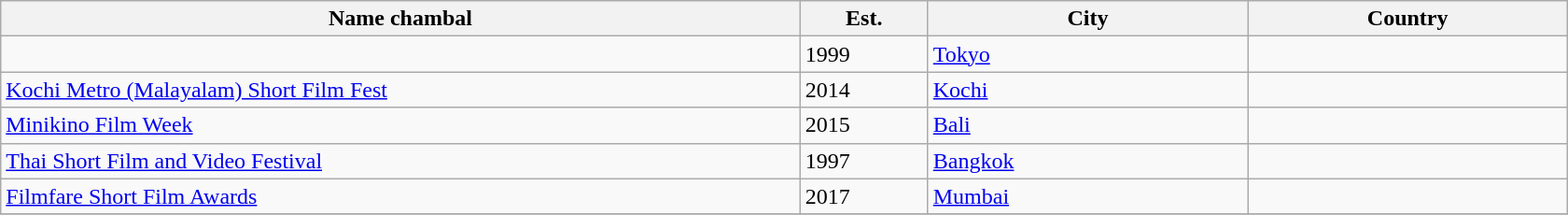<table class="wikitable sortable">
<tr>
<th width="25%">Name chambal</th>
<th width="4%">Est.</th>
<th width="10%">City</th>
<th width="10%">Country</th>
</tr>
<tr>
<td></td>
<td>1999</td>
<td><a href='#'>Tokyo</a></td>
<td></td>
</tr>
<tr>
<td><a href='#'>Kochi Metro (Malayalam) Short Film Fest</a></td>
<td>2014</td>
<td><a href='#'>Kochi</a></td>
<td></td>
</tr>
<tr>
<td><a href='#'>Minikino Film Week</a></td>
<td>2015</td>
<td><a href='#'>Bali</a></td>
<td></td>
</tr>
<tr>
<td><a href='#'>Thai Short Film and Video Festival</a></td>
<td>1997</td>
<td><a href='#'>Bangkok</a></td>
<td></td>
</tr>
<tr>
<td><a href='#'>Filmfare Short Film Awards</a></td>
<td>2017</td>
<td><a href='#'>Mumbai</a></td>
<td></td>
</tr>
<tr>
</tr>
</table>
